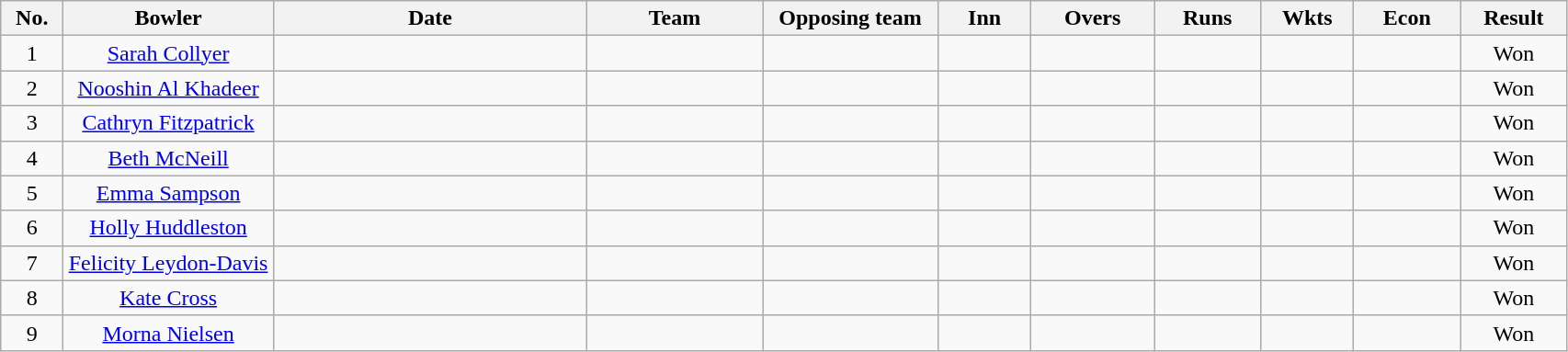<table class="wikitable sortable" style="font-size: 100%">
<tr align=center>
<th scope="col" width="38">No.</th>
<th scope="col" width="145">Bowler</th>
<th scope="col" width="220">Date</th>
<th scope="col" width="120">Team</th>
<th scope="col" width="120">Opposing team</th>
<th scope="col" width="60">Inn</th>
<th scope="col" width="82">Overs</th>
<th scope="col" width="70">Runs</th>
<th scope="col" width="60">Wkts</th>
<th scope="col" width="70">Econ</th>
<th scope="col" width="70">Result</th>
</tr>
<tr align="center">
<td scope="row">1</td>
<td><a href='#'>Sarah Collyer</a></td>
<td></td>
<td></td>
<td></td>
<td></td>
<td></td>
<td></td>
<td></td>
<td></td>
<td>Won</td>
</tr>
<tr align="center">
<td scope="row">2</td>
<td><a href='#'>Nooshin Al Khadeer</a></td>
<td></td>
<td></td>
<td></td>
<td></td>
<td></td>
<td></td>
<td></td>
<td></td>
<td>Won</td>
</tr>
<tr align="center">
<td scope="row">3</td>
<td><a href='#'>Cathryn Fitzpatrick</a></td>
<td></td>
<td></td>
<td></td>
<td></td>
<td></td>
<td></td>
<td></td>
<td></td>
<td>Won</td>
</tr>
<tr align="center">
<td scope="row">4</td>
<td><a href='#'>Beth McNeill</a></td>
<td></td>
<td></td>
<td></td>
<td></td>
<td></td>
<td></td>
<td></td>
<td></td>
<td>Won</td>
</tr>
<tr align="center">
<td scope="row">5</td>
<td><a href='#'>Emma Sampson</a></td>
<td></td>
<td></td>
<td></td>
<td></td>
<td></td>
<td></td>
<td></td>
<td></td>
<td>Won</td>
</tr>
<tr align="center">
<td scope="row">6</td>
<td><a href='#'>Holly Huddleston</a></td>
<td></td>
<td></td>
<td></td>
<td></td>
<td></td>
<td></td>
<td></td>
<td></td>
<td>Won</td>
</tr>
<tr align="center">
<td scope="row">7</td>
<td><a href='#'>Felicity Leydon-Davis</a></td>
<td></td>
<td></td>
<td></td>
<td></td>
<td></td>
<td></td>
<td></td>
<td></td>
<td>Won</td>
</tr>
<tr align="center">
<td scope="row">8</td>
<td><a href='#'>Kate Cross</a></td>
<td></td>
<td></td>
<td></td>
<td></td>
<td></td>
<td></td>
<td></td>
<td></td>
<td>Won</td>
</tr>
<tr align="center">
<td scope="row">9</td>
<td><a href='#'>Morna Nielsen</a></td>
<td></td>
<td></td>
<td></td>
<td></td>
<td></td>
<td></td>
<td></td>
<td></td>
<td>Won</td>
</tr>
</table>
